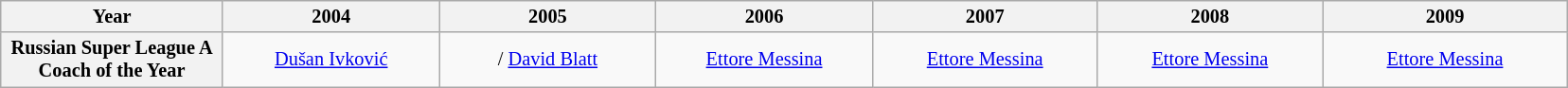<table class="wikitable" style="text-align:center;font-size:85%">
<tr>
<th width="150">Year</th>
<th width="146">2004</th>
<th width="146">2005</th>
<th width="146">2006</th>
<th width="152">2007</th>
<th width="152">2008</th>
<th width="166">2009</th>
</tr>
<tr>
<th>Russian Super League A Coach of the Year</th>
<td> <a href='#'>Dušan Ivković</a></td>
<td>/ <a href='#'>David Blatt</a></td>
<td> <a href='#'>Ettore Messina</a></td>
<td> <a href='#'>Ettore Messina</a></td>
<td> <a href='#'>Ettore Messina</a></td>
<td> <a href='#'>Ettore Messina</a></td>
</tr>
</table>
